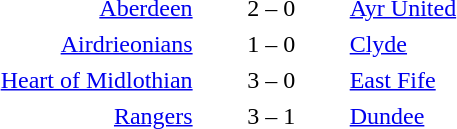<table width=100% cellspacing=1>
<tr>
<th width=12%></th>
<th width=8%></th>
<th width=12%></th>
<th></th>
</tr>
<tr>
<td align=right><a href='#'>Aberdeen</a></td>
<td align=center>2 – 0</td>
<td><a href='#'>Ayr United</a></td>
<td></td>
</tr>
<tr>
<td></td>
</tr>
<tr>
<td align=right><a href='#'>Airdrieonians</a></td>
<td align=center>1 – 0</td>
<td><a href='#'>Clyde</a></td>
<td></td>
</tr>
<tr>
<td></td>
</tr>
<tr>
<td align=right><a href='#'>Heart of Midlothian</a></td>
<td align=center>3 – 0</td>
<td><a href='#'>East Fife</a></td>
<td></td>
</tr>
<tr>
<td></td>
</tr>
<tr>
<td align=right><a href='#'>Rangers</a></td>
<td align=center>3 – 1</td>
<td><a href='#'>Dundee</a></td>
<td></td>
</tr>
</table>
